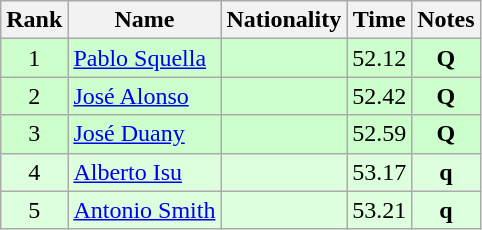<table class="wikitable sortable" style="text-align:center">
<tr>
<th>Rank</th>
<th>Name</th>
<th>Nationality</th>
<th>Time</th>
<th>Notes</th>
</tr>
<tr bgcolor=ccffcc>
<td align=center>1</td>
<td align=left><a href='#'>Pablo Squella</a></td>
<td align=left></td>
<td>52.12</td>
<td><strong>Q</strong></td>
</tr>
<tr bgcolor=ccffcc>
<td align=center>2</td>
<td align=left><a href='#'>José Alonso</a></td>
<td align=left></td>
<td>52.42</td>
<td><strong>Q</strong></td>
</tr>
<tr bgcolor=ccffcc>
<td align=center>3</td>
<td align=left><a href='#'>José Duany</a></td>
<td align=left></td>
<td>52.59</td>
<td><strong>Q</strong></td>
</tr>
<tr bgcolor=ddffdd>
<td align=center>4</td>
<td align=left><a href='#'>Alberto Isu</a></td>
<td align=left></td>
<td>53.17</td>
<td><strong>q</strong></td>
</tr>
<tr bgcolor=ddffdd>
<td align=center>5</td>
<td align=left><a href='#'>Antonio Smith</a></td>
<td align=left></td>
<td>53.21</td>
<td><strong>q</strong></td>
</tr>
</table>
